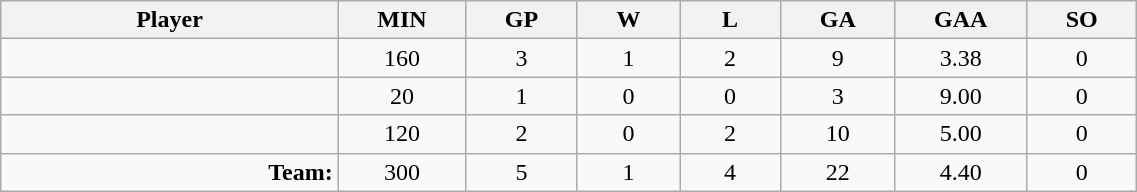<table class="wikitable sortable" width="60%">
<tr>
<th bgcolor="#DDDDFF" width="10%">Player</th>
<th width="3%" bgcolor="#DDDDFF" title="Minutes played">MIN</th>
<th width="3%" bgcolor="#DDDDFF" title="Games played in">GP</th>
<th width="3%" bgcolor="#DDDDFF" title="Wins">W</th>
<th width="3%" bgcolor="#DDDDFF"title="Losses">L</th>
<th width="3%" bgcolor="#DDDDFF" title="Goals against">GA</th>
<th width="3%" bgcolor="#DDDDFF" title="Goals against average">GAA</th>
<th width="3%" bgcolor="#DDDDFF" title="Shut-outs">SO</th>
</tr>
<tr align="center">
<td align="right"></td>
<td>160</td>
<td>3</td>
<td>1</td>
<td>2</td>
<td>9</td>
<td>3.38</td>
<td>0</td>
</tr>
<tr align="center">
<td align="right"></td>
<td>20</td>
<td>1</td>
<td>0</td>
<td>0</td>
<td>3</td>
<td>9.00</td>
<td>0</td>
</tr>
<tr align="center">
<td align="right"></td>
<td>120</td>
<td>2</td>
<td>0</td>
<td>2</td>
<td>10</td>
<td>5.00</td>
<td>0</td>
</tr>
<tr align="center">
<td align="right"><strong>Team:</strong></td>
<td>300</td>
<td>5</td>
<td>1</td>
<td>4</td>
<td>22</td>
<td>4.40</td>
<td>0</td>
</tr>
</table>
